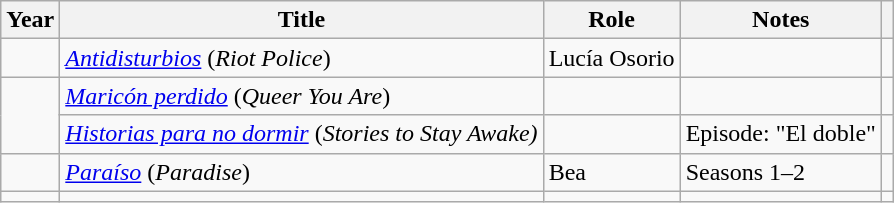<table class="wikitable sortable">
<tr>
<th>Year</th>
<th>Title</th>
<th>Role</th>
<th class = "unsortable">Notes</th>
<th class = "unsortable"></th>
</tr>
<tr>
<td></td>
<td><em><a href='#'>Antidisturbios</a></em> (<em>Riot Police</em>)</td>
<td>Lucía Osorio</td>
<td></td>
<td></td>
</tr>
<tr>
<td rowspan = "2"></td>
<td><em><a href='#'>Maricón perdido</a></em> (<em>Queer You Are</em>)</td>
<td></td>
<td></td>
<td></td>
</tr>
<tr>
<td><em><a href='#'>Historias para no dormir</a></em> (<em>Stories to Stay Awake)</em></td>
<td></td>
<td>Episode: "El doble"</td>
<td></td>
</tr>
<tr>
<td rowspan = "1"></td>
<td><em><a href='#'>Paraíso</a></em> (<em>Paradise</em>)</td>
<td>Bea</td>
<td>Seasons 1–2</td>
<td></td>
</tr>
<tr>
<td></td>
<td></td>
<td></td>
<td></td>
<td></td>
</tr>
</table>
